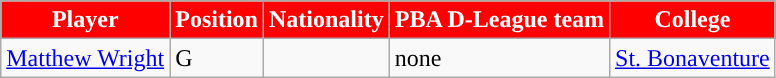<table class="wikitable sortable sortable">
<tr>
<th style="background:#FF0000; color:#FFFFFF; ">Player</th>
<th style="background:#FF0000; color:#FFFFFF; ">Position</th>
<th style="background:#FF0000; color:#FFFFFF; ">Nationality</th>
<th style="background:#FF0000; color:#FFFFFF; ">PBA D-League team</th>
<th style="background:#FF0000; color:#FFFFFF; ">College</th>
</tr>
<tr>
<td><a href='#'>Matthew Wright</a></td>
<td>G</td>
<td></td>
<td>none</td>
<td><a href='#'>St. Bonaventure</a></td>
</tr>
</table>
